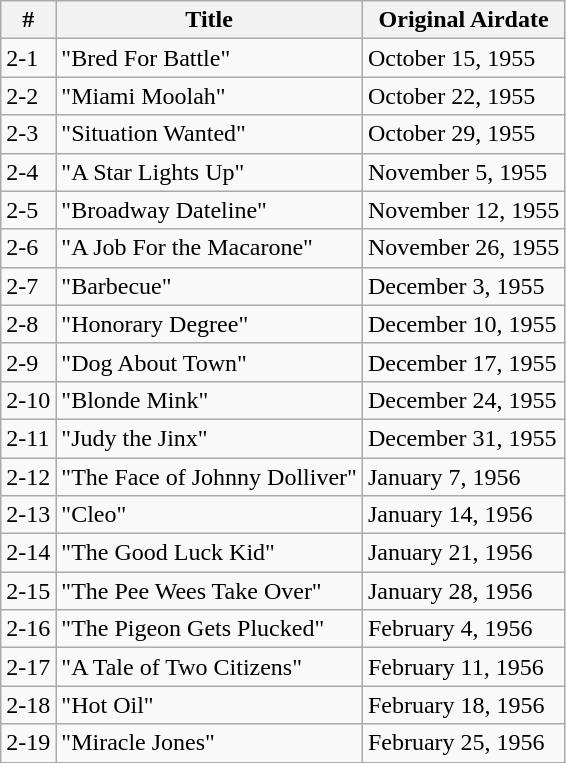<table class="wikitable">
<tr>
<th>#</th>
<th>Title</th>
<th>Original Airdate</th>
</tr>
<tr>
<td>2-1</td>
<td>"Bred For Battle"</td>
<td>October 15, 1955</td>
</tr>
<tr>
<td>2-2</td>
<td>"Miami Moolah"</td>
<td>October 22, 1955</td>
</tr>
<tr>
<td>2-3</td>
<td>"Situation Wanted"</td>
<td>October 29, 1955</td>
</tr>
<tr>
<td>2-4</td>
<td>"A Star Lights Up"</td>
<td>November 5, 1955</td>
</tr>
<tr>
<td>2-5</td>
<td>"Broadway Dateline"</td>
<td>November 12, 1955</td>
</tr>
<tr>
<td>2-6</td>
<td>"A Job For the Macarone"</td>
<td>November 26, 1955</td>
</tr>
<tr>
<td>2-7</td>
<td>"Barbecue"</td>
<td>December 3, 1955</td>
</tr>
<tr>
<td>2-8</td>
<td>"Honorary Degree"</td>
<td>December 10, 1955</td>
</tr>
<tr>
<td>2-9</td>
<td>"Dog About Town"</td>
<td>December 17, 1955</td>
</tr>
<tr>
<td>2-10</td>
<td>"Blonde Mink"</td>
<td>December 24, 1955</td>
</tr>
<tr>
<td>2-11</td>
<td>"Judy the Jinx"</td>
<td>December 31, 1955</td>
</tr>
<tr>
<td>2-12</td>
<td>"The Face of Johnny Dolliver"</td>
<td>January 7, 1956</td>
</tr>
<tr>
<td>2-13</td>
<td>"Cleo"</td>
<td>January 14, 1956</td>
</tr>
<tr>
<td>2-14</td>
<td>"The Good Luck Kid"</td>
<td>January 21, 1956</td>
</tr>
<tr>
<td>2-15</td>
<td>"The Pee Wees Take Over"</td>
<td>January 28, 1956</td>
</tr>
<tr>
<td>2-16</td>
<td>"The Pigeon Gets Plucked"</td>
<td>February 4, 1956</td>
</tr>
<tr>
<td>2-17</td>
<td>"A Tale of Two Citizens"</td>
<td>February 11, 1956</td>
</tr>
<tr>
<td>2-18</td>
<td>"Hot Oil"</td>
<td>February 18, 1956</td>
</tr>
<tr>
<td>2-19</td>
<td>"Miracle Jones"</td>
<td>February 25, 1956</td>
</tr>
</table>
